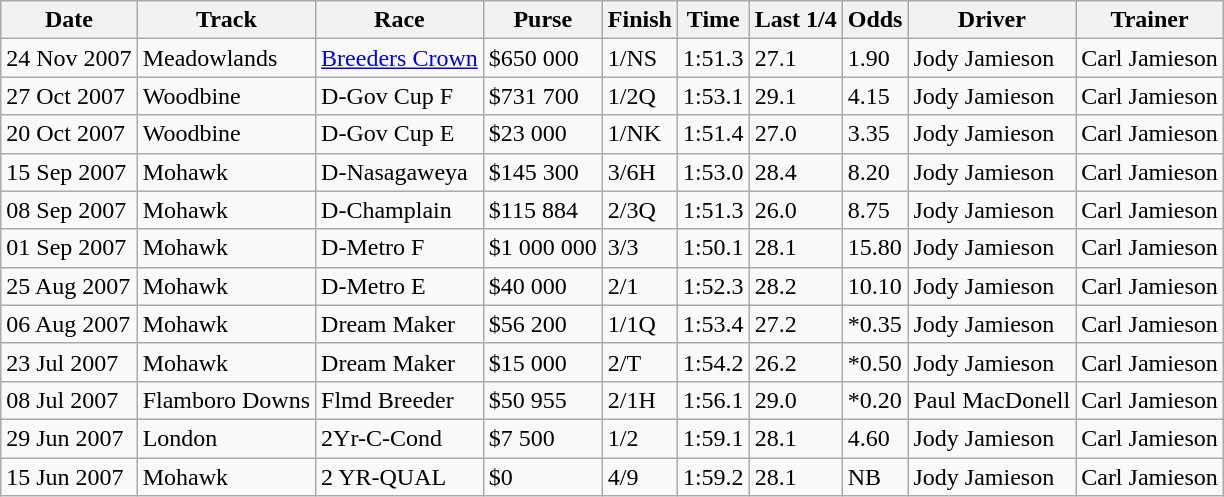<table class="wikitable">
<tr>
<th>Date</th>
<th>Track</th>
<th>Race</th>
<th>Purse</th>
<th>Finish</th>
<th>Time</th>
<th>Last 1/4</th>
<th>Odds</th>
<th>Driver</th>
<th>Trainer</th>
</tr>
<tr>
<td>24 Nov 2007</td>
<td>Meadowlands</td>
<td><a href='#'>Breeders Crown</a></td>
<td>$650 000</td>
<td>1/NS</td>
<td>1:51.3</td>
<td>27.1</td>
<td>1.90</td>
<td>Jody Jamieson</td>
<td>Carl Jamieson</td>
</tr>
<tr>
<td>27 Oct 2007</td>
<td>Woodbine</td>
<td>D-Gov Cup F</td>
<td>$731 700</td>
<td>1/2Q</td>
<td>1:53.1</td>
<td>29.1</td>
<td>4.15</td>
<td>Jody Jamieson</td>
<td>Carl Jamieson</td>
</tr>
<tr>
<td>20 Oct 2007</td>
<td>Woodbine</td>
<td>D-Gov Cup E</td>
<td>$23 000</td>
<td>1/NK</td>
<td>1:51.4</td>
<td>27.0</td>
<td>3.35</td>
<td>Jody Jamieson</td>
<td>Carl Jamieson</td>
</tr>
<tr>
<td>15 Sep 2007</td>
<td>Mohawk</td>
<td>D-Nasagaweya</td>
<td>$145 300</td>
<td>3/6H</td>
<td>1:53.0</td>
<td>28.4</td>
<td>8.20</td>
<td>Jody Jamieson</td>
<td>Carl Jamieson</td>
</tr>
<tr>
<td>08 Sep 2007</td>
<td>Mohawk</td>
<td>D-Champlain</td>
<td>$115 884</td>
<td>2/3Q</td>
<td>1:51.3</td>
<td>26.0</td>
<td>8.75</td>
<td>Jody Jamieson</td>
<td>Carl Jamieson</td>
</tr>
<tr>
<td>01 Sep 2007</td>
<td>Mohawk</td>
<td>D-Metro F</td>
<td>$1 000 000</td>
<td>3/3</td>
<td>1:50.1</td>
<td>28.1</td>
<td>15.80</td>
<td>Jody Jamieson</td>
<td>Carl Jamieson</td>
</tr>
<tr>
<td>25 Aug 2007</td>
<td>Mohawk</td>
<td>D-Metro E</td>
<td>$40 000</td>
<td>2/1</td>
<td>1:52.3</td>
<td>28.2</td>
<td>10.10</td>
<td>Jody Jamieson</td>
<td>Carl Jamieson</td>
</tr>
<tr>
<td>06 Aug 2007</td>
<td>Mohawk</td>
<td>Dream Maker</td>
<td>$56 200</td>
<td>1/1Q</td>
<td>1:53.4</td>
<td>27.2</td>
<td>*0.35</td>
<td>Jody Jamieson</td>
<td>Carl Jamieson</td>
</tr>
<tr>
<td>23 Jul 2007</td>
<td>Mohawk</td>
<td>Dream Maker</td>
<td>$15 000</td>
<td>2/T</td>
<td>1:54.2</td>
<td>26.2</td>
<td>*0.50</td>
<td>Jody Jamieson</td>
<td>Carl Jamieson</td>
</tr>
<tr>
<td>08 Jul 2007</td>
<td>Flamboro Downs</td>
<td>Flmd Breeder</td>
<td>$50 955</td>
<td>2/1H</td>
<td>1:56.1</td>
<td>29.0</td>
<td>*0.20</td>
<td>Paul MacDonell</td>
<td>Carl Jamieson</td>
</tr>
<tr>
<td>29 Jun 2007</td>
<td>London</td>
<td>2Yr-C-Cond</td>
<td>$7 500</td>
<td>1/2</td>
<td>1:59.1</td>
<td>28.1</td>
<td>4.60</td>
<td>Jody Jamieson</td>
<td>Carl Jamieson</td>
</tr>
<tr>
<td>15 Jun 2007</td>
<td>Mohawk</td>
<td>2 YR-QUAL</td>
<td>$0</td>
<td>4/9</td>
<td>1:59.2</td>
<td>28.1</td>
<td>NB</td>
<td>Jody Jamieson</td>
<td>Carl Jamieson</td>
</tr>
</table>
